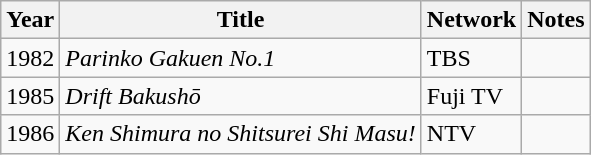<table class="wikitable">
<tr>
<th>Year</th>
<th>Title</th>
<th>Network</th>
<th>Notes</th>
</tr>
<tr>
<td>1982</td>
<td><em>Parinko Gakuen No.1</em></td>
<td>TBS</td>
<td></td>
</tr>
<tr>
<td>1985</td>
<td><em>Drift Bakushō</em></td>
<td>Fuji TV</td>
<td></td>
</tr>
<tr>
<td>1986</td>
<td><em>Ken Shimura no Shitsurei Shi Masu!</em></td>
<td>NTV</td>
<td></td>
</tr>
</table>
